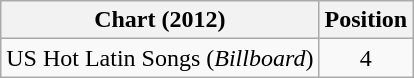<table class="wikitable">
<tr>
<th>Chart (2012)</th>
<th>Position</th>
</tr>
<tr>
<td>US Hot Latin Songs (<em>Billboard</em>)</td>
<td style="text-align:center;">4</td>
</tr>
</table>
